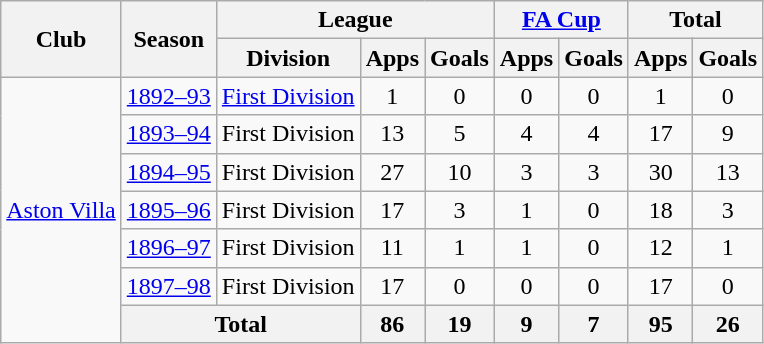<table class="wikitable" style="text-align:center">
<tr>
<th rowspan="2">Club</th>
<th rowspan="2">Season</th>
<th colspan="3">League</th>
<th colspan="2"><a href='#'>FA Cup</a></th>
<th colspan="2">Total</th>
</tr>
<tr>
<th>Division</th>
<th>Apps</th>
<th>Goals</th>
<th>Apps</th>
<th>Goals</th>
<th>Apps</th>
<th>Goals</th>
</tr>
<tr>
<td rowspan="7"><a href='#'>Aston Villa</a></td>
<td><a href='#'>1892–93</a></td>
<td><a href='#'>First Division</a></td>
<td>1</td>
<td>0</td>
<td>0</td>
<td>0</td>
<td>1</td>
<td>0</td>
</tr>
<tr>
<td><a href='#'>1893–94</a></td>
<td>First Division</td>
<td>13</td>
<td>5</td>
<td>4</td>
<td>4</td>
<td>17</td>
<td>9</td>
</tr>
<tr>
<td><a href='#'>1894–95</a></td>
<td>First Division</td>
<td>27</td>
<td>10</td>
<td>3</td>
<td>3</td>
<td>30</td>
<td>13</td>
</tr>
<tr>
<td><a href='#'>1895–96</a></td>
<td>First Division</td>
<td>17</td>
<td>3</td>
<td>1</td>
<td>0</td>
<td>18</td>
<td>3</td>
</tr>
<tr>
<td><a href='#'>1896–97</a></td>
<td>First Division</td>
<td>11</td>
<td>1</td>
<td>1</td>
<td>0</td>
<td>12</td>
<td>1</td>
</tr>
<tr>
<td><a href='#'>1897–98</a></td>
<td>First Division</td>
<td>17</td>
<td>0</td>
<td>0</td>
<td>0</td>
<td>17</td>
<td>0</td>
</tr>
<tr>
<th colspan="2">Total</th>
<th>86</th>
<th>19</th>
<th>9</th>
<th>7</th>
<th>95</th>
<th>26</th>
</tr>
</table>
